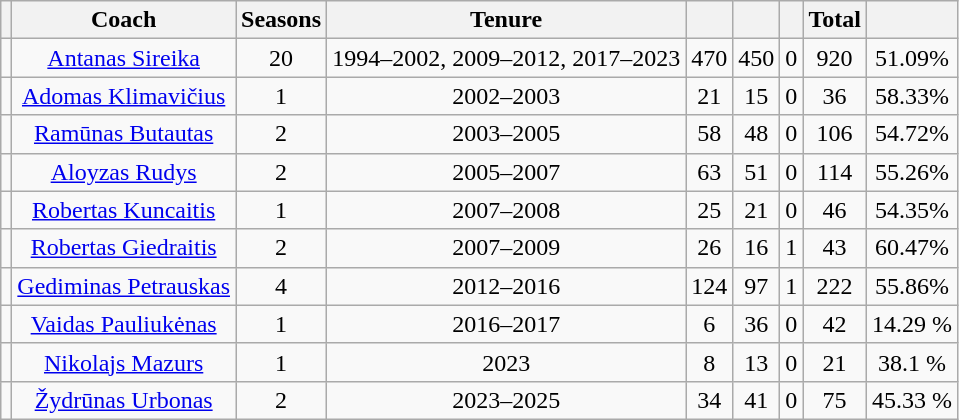<table class="wikitable sortable" style="text-align:center">
<tr>
<th></th>
<th>Coach</th>
<th>Seasons</th>
<th>Tenure</th>
<th></th>
<th></th>
<th></th>
<th>Total</th>
<th></th>
</tr>
<tr>
<td></td>
<td><a href='#'>Antanas Sireika</a></td>
<td>20</td>
<td>1994–2002, 2009–2012, 2017–2023</td>
<td>470</td>
<td>450</td>
<td>0</td>
<td>920</td>
<td>51.09%</td>
</tr>
<tr>
<td></td>
<td><a href='#'>Adomas Klimavičius</a></td>
<td>1</td>
<td>2002–2003</td>
<td>21</td>
<td>15</td>
<td>0</td>
<td>36</td>
<td>58.33%</td>
</tr>
<tr>
<td></td>
<td><a href='#'>Ramūnas Butautas</a></td>
<td>2</td>
<td>2003–2005</td>
<td>58</td>
<td>48</td>
<td>0</td>
<td>106</td>
<td>54.72%</td>
</tr>
<tr>
<td></td>
<td><a href='#'>Aloyzas Rudys</a></td>
<td>2</td>
<td>2005–2007</td>
<td>63</td>
<td>51</td>
<td>0</td>
<td>114</td>
<td>55.26%</td>
</tr>
<tr>
<td></td>
<td><a href='#'>Robertas Kuncaitis</a></td>
<td>1</td>
<td>2007–2008</td>
<td>25</td>
<td>21</td>
<td>0</td>
<td>46</td>
<td>54.35%</td>
</tr>
<tr>
<td></td>
<td><a href='#'>Robertas Giedraitis</a></td>
<td>2</td>
<td>2007–2009</td>
<td>26</td>
<td>16</td>
<td>1</td>
<td>43</td>
<td>60.47%</td>
</tr>
<tr>
<td></td>
<td><a href='#'>Gediminas Petrauskas</a></td>
<td>4</td>
<td>2012–2016</td>
<td>124</td>
<td>97</td>
<td>1</td>
<td>222</td>
<td>55.86%</td>
</tr>
<tr>
<td></td>
<td><a href='#'>Vaidas Pauliukėnas</a></td>
<td>1</td>
<td>2016–2017</td>
<td>6</td>
<td>36</td>
<td>0</td>
<td>42</td>
<td>14.29 %</td>
</tr>
<tr>
<td></td>
<td><a href='#'>Nikolajs Mazurs</a></td>
<td>1</td>
<td>2023</td>
<td>8</td>
<td>13</td>
<td>0</td>
<td>21</td>
<td>38.1 %</td>
</tr>
<tr>
<td></td>
<td><a href='#'>Žydrūnas Urbonas</a></td>
<td>2</td>
<td>2023–2025</td>
<td>34</td>
<td>41</td>
<td>0</td>
<td>75</td>
<td>45.33 %</td>
</tr>
</table>
